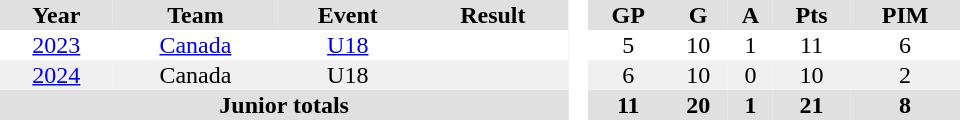<table border="0" cellpadding="1" cellspacing="0" style="text-align:center; width:40em">
<tr ALIGN="centre" bgcolor="#e0e0e0">
<th>Year</th>
<th>Team</th>
<th>Event</th>
<th>Result</th>
<th rowspan="97" bgcolor="#ffffff"> </th>
<th>GP</th>
<th>G</th>
<th>A</th>
<th>Pts</th>
<th>PIM</th>
</tr>
<tr>
<td><a href='#'>2023</a></td>
<td><a href='#'>Canada</a></td>
<td><a href='#'>U18</a></td>
<td></td>
<td>5</td>
<td>10</td>
<td>1</td>
<td>11</td>
<td>6</td>
</tr>
<tr bgcolor="f0f0f0">
<td><a href='#'>2024</a></td>
<td>Canada</td>
<td>U18</td>
<td></td>
<td>6</td>
<td>10</td>
<td>0</td>
<td>10</td>
<td>2</td>
</tr>
<tr bgcolor="e0e0e0">
<th colspan="4">Junior totals</th>
<th>11</th>
<th>20</th>
<th>1</th>
<th>21</th>
<th>8</th>
</tr>
</table>
